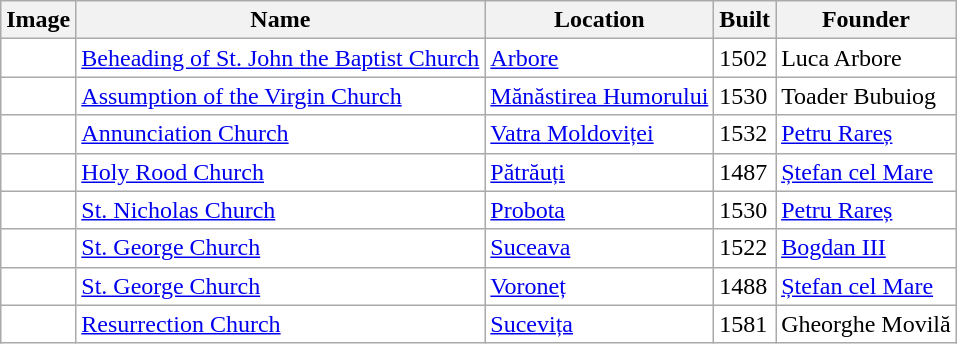<table class="wikitable">
<tr>
<th>Image</th>
<th>Name</th>
<th>Location</th>
<th>Built</th>
<th>Founder</th>
</tr>
<tr bgcolor="#FFFFFF">
<td></td>
<td><a href='#'>Beheading of St. John the Baptist Church</a></td>
<td><a href='#'>Arbore</a></td>
<td>1502</td>
<td>Luca Arbore</td>
</tr>
<tr bgcolor="#FFFFFF">
<td></td>
<td><a href='#'>Assumption of the Virgin Church</a></td>
<td><a href='#'>Mănăstirea Humorului</a></td>
<td>1530</td>
<td>Toader Bubuiog</td>
</tr>
<tr bgcolor="#FFFFFF">
<td></td>
<td><a href='#'>Annunciation Church</a></td>
<td><a href='#'>Vatra Moldoviței</a></td>
<td>1532</td>
<td><a href='#'>Petru Rareș</a></td>
</tr>
<tr bgcolor="#FFFFFF">
<td></td>
<td><a href='#'>Holy Rood Church</a></td>
<td><a href='#'>Pătrăuți</a></td>
<td>1487</td>
<td><a href='#'>Ștefan cel Mare</a></td>
</tr>
<tr bgcolor="#FFFFFF">
<td></td>
<td><a href='#'>St. Nicholas Church</a></td>
<td><a href='#'>Probota</a></td>
<td>1530</td>
<td><a href='#'>Petru Rareș</a></td>
</tr>
<tr bgcolor="#FFFFFF">
<td></td>
<td><a href='#'>St. George Church</a></td>
<td><a href='#'>Suceava</a></td>
<td>1522</td>
<td><a href='#'>Bogdan III</a></td>
</tr>
<tr bgcolor="#FFFFFF">
<td></td>
<td><a href='#'>St. George Church</a></td>
<td><a href='#'>Voroneț</a></td>
<td>1488</td>
<td><a href='#'>Ștefan cel Mare</a></td>
</tr>
<tr bgcolor="#FFFFFF">
<td></td>
<td><a href='#'>Resurrection Church</a></td>
<td><a href='#'>Sucevița</a></td>
<td>1581</td>
<td>Gheorghe Movilă</td>
</tr>
</table>
